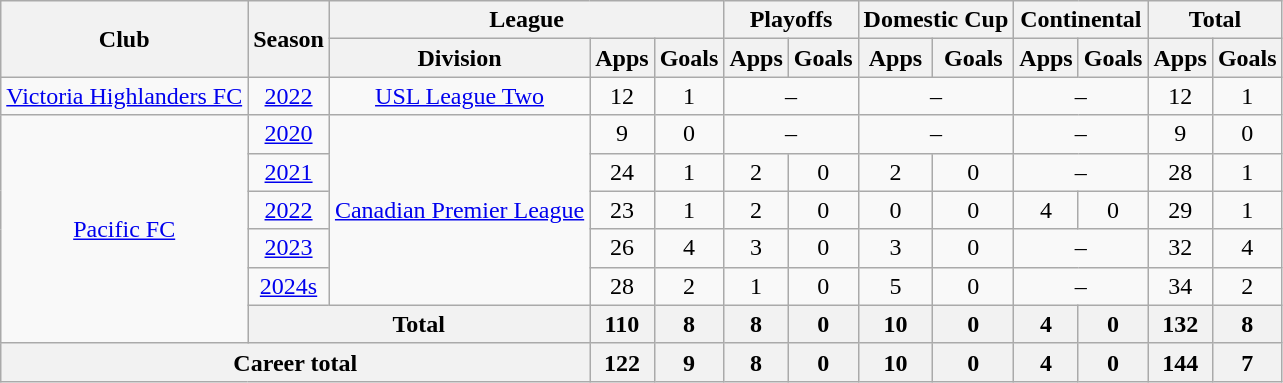<table class="wikitable" style="text-align: center">
<tr>
<th rowspan="2">Club</th>
<th rowspan="2">Season</th>
<th colspan="3">League</th>
<th colspan="2">Playoffs</th>
<th colspan="2">Domestic Cup</th>
<th colspan="2">Continental</th>
<th colspan="2">Total</th>
</tr>
<tr>
<th>Division</th>
<th>Apps</th>
<th>Goals</th>
<th>Apps</th>
<th>Goals</th>
<th>Apps</th>
<th>Goals</th>
<th>Apps</th>
<th>Goals</th>
<th>Apps</th>
<th>Goals</th>
</tr>
<tr>
<td><a href='#'>Victoria Highlanders FC</a></td>
<td><a href='#'>2022</a></td>
<td><a href='#'>USL League Two</a></td>
<td>12</td>
<td>1</td>
<td colspan="2">–</td>
<td colspan="2">–</td>
<td colspan="2">–</td>
<td>12</td>
<td>1</td>
</tr>
<tr>
<td rowspan=6><a href='#'>Pacific FC</a></td>
<td><a href='#'>2020</a></td>
<td rowspan=5><a href='#'>Canadian Premier League</a></td>
<td>9</td>
<td>0</td>
<td colspan="2">–</td>
<td colspan="2">–</td>
<td colspan="2">–</td>
<td>9</td>
<td>0</td>
</tr>
<tr>
<td><a href='#'>2021</a></td>
<td>24</td>
<td>1</td>
<td>2</td>
<td>0</td>
<td>2</td>
<td>0</td>
<td colspan="2">–</td>
<td>28</td>
<td>1</td>
</tr>
<tr>
<td><a href='#'>2022</a></td>
<td>23</td>
<td>1</td>
<td>2</td>
<td>0</td>
<td>0</td>
<td>0</td>
<td>4</td>
<td>0</td>
<td>29</td>
<td>1</td>
</tr>
<tr>
<td><a href='#'>2023</a></td>
<td>26</td>
<td>4</td>
<td>3</td>
<td>0</td>
<td>3</td>
<td>0</td>
<td colspan="2">–</td>
<td>32</td>
<td>4</td>
</tr>
<tr>
<td><a href='#'>2024s</a></td>
<td>28</td>
<td>2</td>
<td>1</td>
<td>0</td>
<td>5</td>
<td>0</td>
<td colspan="2">–</td>
<td>34</td>
<td>2</td>
</tr>
<tr>
<th colspan="2">Total</th>
<th>110</th>
<th>8</th>
<th>8</th>
<th>0</th>
<th>10</th>
<th>0</th>
<th>4</th>
<th>0</th>
<th>132</th>
<th>8</th>
</tr>
<tr>
<th colspan="3"><strong>Career total</strong></th>
<th>122</th>
<th>9</th>
<th>8</th>
<th>0</th>
<th>10</th>
<th>0</th>
<th>4</th>
<th>0</th>
<th>144</th>
<th>7</th>
</tr>
</table>
